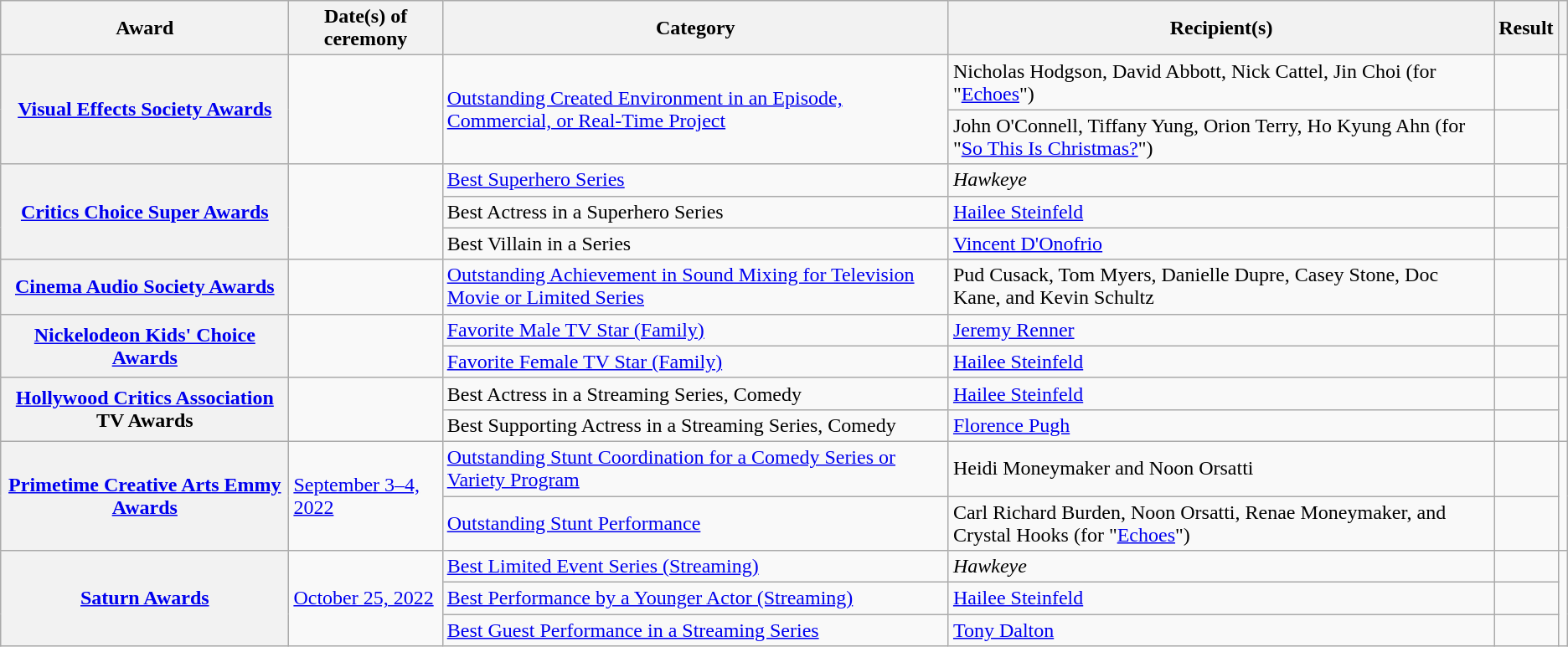<table class="wikitable sortable plainrowheaders">
<tr>
<th scope="col">Award</th>
<th scope="col">Date(s) of ceremony</th>
<th scope="col">Category</th>
<th scope="col">Recipient(s)</th>
<th scope="col">Result</th>
<th scope="col" class="unsortable"></th>
</tr>
<tr>
<th rowspan="2" scope="row" style="text-align:center;"><a href='#'>Visual Effects Society Awards</a></th>
<td rowspan="2"><a href='#'></a></td>
<td rowspan="2"><a href='#'>Outstanding Created Environment in an Episode, Commercial, or Real-Time Project</a></td>
<td>Nicholas Hodgson, David Abbott, Nick Cattel, Jin Choi (for "<a href='#'>Echoes</a>")</td>
<td></td>
<td rowspan="2" style="text-align:center;"></td>
</tr>
<tr>
<td>John O'Connell, Tiffany Yung, Orion Terry, Ho Kyung Ahn (for "<a href='#'>So This Is Christmas?</a>")</td>
<td></td>
</tr>
<tr>
<th rowspan="3" scope="row" style="text-align:center;"><a href='#'>Critics Choice Super Awards</a></th>
<td rowspan="3"><a href='#'></a></td>
<td><a href='#'>Best Superhero Series</a></td>
<td><em>Hawkeye</em></td>
<td></td>
<td rowspan="3" style="text-align:center;"></td>
</tr>
<tr>
<td>Best Actress in a Superhero Series</td>
<td><a href='#'>Hailee Steinfeld</a></td>
<td></td>
</tr>
<tr>
<td>Best Villain in a Series</td>
<td><a href='#'>Vincent D'Onofrio</a></td>
<td></td>
</tr>
<tr>
<th scope="row" style="text-align:center;"><a href='#'>Cinema Audio Society Awards</a></th>
<td><a href='#'></a></td>
<td><a href='#'>Outstanding Achievement in Sound Mixing for Television Movie or Limited Series</a></td>
<td>Pud Cusack, Tom Myers, Danielle Dupre, Casey Stone, Doc Kane, and Kevin Schultz</td>
<td></td>
<td style="text-align:center;"></td>
</tr>
<tr>
<th scope="row" style="text-align:center;" rowspan="2"><a href='#'>Nickelodeon Kids' Choice Awards</a></th>
<td rowspan="2"><a href='#'></a></td>
<td><a href='#'>Favorite Male TV Star (Family)</a></td>
<td><a href='#'>Jeremy Renner</a></td>
<td></td>
<td rowspan="2" style="text-align:center;"></td>
</tr>
<tr>
<td><a href='#'>Favorite Female TV Star (Family)</a></td>
<td><a href='#'>Hailee Steinfeld</a></td>
<td></td>
</tr>
<tr>
<th rowspan="2" scope="row" style="text-align:center;"><a href='#'>Hollywood Critics Association</a> TV Awards</th>
<td rowspan="2"><a href='#'></a></td>
<td>Best Actress in a Streaming Series, Comedy</td>
<td><a href='#'>Hailee Steinfeld</a></td>
<td></td>
<td rowspan="2" style="text-align: center;"></td>
</tr>
<tr>
<td>Best Supporting Actress in a Streaming Series, Comedy</td>
<td><a href='#'>Florence Pugh</a></td>
<td></td>
</tr>
<tr>
<th rowspan="2" scope="row" style="text-align:center;"><a href='#'>Primetime Creative Arts Emmy Awards</a></th>
<td rowspan="2"><a href='#'>September 3–4, 2022</a></td>
<td><a href='#'>Outstanding Stunt Coordination for a Comedy Series or Variety Program</a></td>
<td>Heidi Moneymaker and Noon Orsatti</td>
<td></td>
<td rowspan="2" style="text-align: center;"></td>
</tr>
<tr>
<td><a href='#'>Outstanding Stunt Performance</a></td>
<td>Carl Richard Burden, Noon Orsatti, Renae Moneymaker, and Crystal Hooks (for "<a href='#'>Echoes</a>")</td>
<td></td>
</tr>
<tr>
<th rowspan="3" scope="row" style="text-align: center;"><a href='#'>Saturn Awards</a></th>
<td rowspan="3"><a href='#'>October 25, 2022</a></td>
<td><a href='#'>Best Limited Event Series (Streaming)</a></td>
<td><em>Hawkeye</em></td>
<td></td>
<td rowspan="3" style="text-align: center;"></td>
</tr>
<tr>
<td><a href='#'>Best Performance by a Younger Actor (Streaming)</a></td>
<td><a href='#'>Hailee Steinfeld</a></td>
<td></td>
</tr>
<tr>
<td><a href='#'>Best Guest Performance in a Streaming Series</a></td>
<td><a href='#'>Tony Dalton</a></td>
<td></td>
</tr>
</table>
